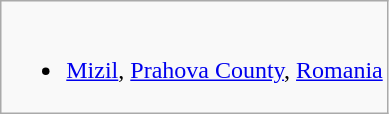<table class="wikitable">
<tr valign="top">
<td><br><ul><li> <a href='#'>Mizil</a>, <a href='#'>Prahova County</a>, <a href='#'>Romania</a></li></ul></td>
</tr>
</table>
